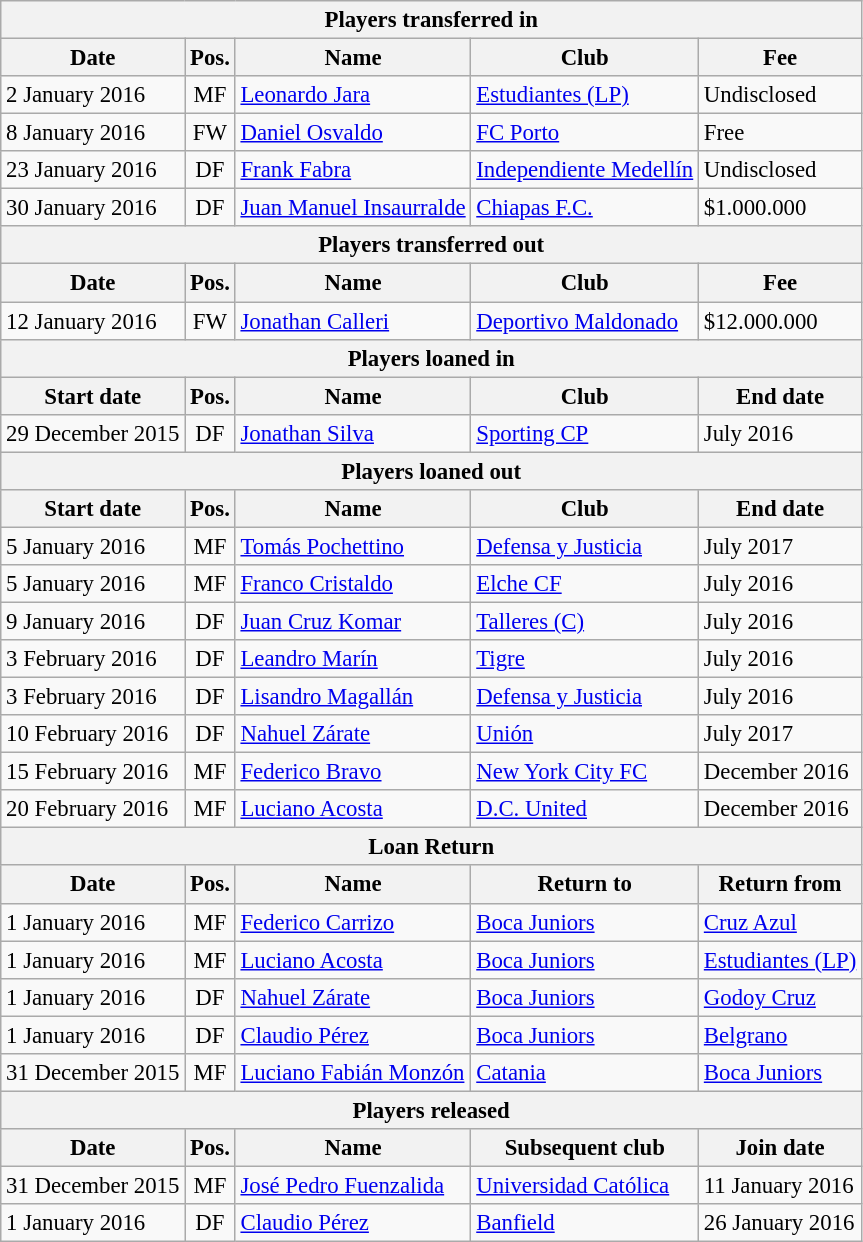<table class="wikitable" style="font-size:95%;">
<tr>
<th colspan="5">Players transferred in</th>
</tr>
<tr>
<th>Date</th>
<th>Pos.</th>
<th>Name</th>
<th>Club</th>
<th>Fee</th>
</tr>
<tr>
<td>2 January 2016</td>
<td align="center">MF</td>
<td> <a href='#'>Leonardo Jara</a></td>
<td> <a href='#'>Estudiantes (LP)</a></td>
<td>Undisclosed</td>
</tr>
<tr>
<td>8 January 2016</td>
<td align="center">FW</td>
<td> <a href='#'>Daniel Osvaldo</a></td>
<td> <a href='#'>FC Porto</a></td>
<td>Free</td>
</tr>
<tr>
<td>23 January 2016</td>
<td align="center">DF</td>
<td> <a href='#'>Frank Fabra</a></td>
<td> <a href='#'>Independiente Medellín</a></td>
<td>Undisclosed</td>
</tr>
<tr>
<td>30 January 2016</td>
<td align="center">DF</td>
<td> <a href='#'>Juan Manuel Insaurralde</a></td>
<td> <a href='#'>Chiapas F.C.</a></td>
<td>$1.000.000</td>
</tr>
<tr>
<th colspan="5">Players transferred out</th>
</tr>
<tr>
<th>Date</th>
<th>Pos.</th>
<th>Name</th>
<th>Club</th>
<th>Fee</th>
</tr>
<tr>
<td>12 January 2016</td>
<td align="center">FW</td>
<td> <a href='#'>Jonathan Calleri</a></td>
<td> <a href='#'>Deportivo Maldonado</a></td>
<td>$12.000.000</td>
</tr>
<tr>
<th colspan="6">Players loaned in</th>
</tr>
<tr>
<th>Start date</th>
<th>Pos.</th>
<th>Name</th>
<th>Club</th>
<th>End date</th>
</tr>
<tr>
<td>29 December 2015</td>
<td align="center">DF</td>
<td> <a href='#'>Jonathan Silva</a></td>
<td> <a href='#'>Sporting CP</a></td>
<td>July 2016</td>
</tr>
<tr>
<th colspan="6">Players loaned out</th>
</tr>
<tr>
<th>Start date</th>
<th>Pos.</th>
<th>Name</th>
<th>Club</th>
<th>End date</th>
</tr>
<tr>
<td>5 January 2016</td>
<td align="center">MF</td>
<td> <a href='#'>Tomás Pochettino</a></td>
<td> <a href='#'>Defensa y Justicia</a></td>
<td>July 2017</td>
</tr>
<tr>
<td>5 January 2016</td>
<td align="center">MF</td>
<td> <a href='#'>Franco Cristaldo</a></td>
<td> <a href='#'>Elche CF</a></td>
<td>July 2016</td>
</tr>
<tr>
<td>9 January 2016</td>
<td align="center">DF</td>
<td> <a href='#'>Juan Cruz Komar</a></td>
<td> <a href='#'>Talleres (C)</a></td>
<td>July 2016</td>
</tr>
<tr>
<td>3 February 2016</td>
<td align="center">DF</td>
<td> <a href='#'>Leandro Marín</a></td>
<td> <a href='#'>Tigre</a></td>
<td>July 2016</td>
</tr>
<tr>
<td>3 February 2016</td>
<td align="center">DF</td>
<td> <a href='#'>Lisandro Magallán</a></td>
<td> <a href='#'>Defensa y Justicia</a></td>
<td>July 2016</td>
</tr>
<tr>
<td>10 February 2016</td>
<td align="center">DF</td>
<td> <a href='#'>Nahuel Zárate</a></td>
<td> <a href='#'>Unión</a></td>
<td>July 2017</td>
</tr>
<tr>
<td>15 February 2016</td>
<td align="center">MF</td>
<td> <a href='#'>Federico Bravo</a></td>
<td> <a href='#'>New York City FC</a></td>
<td>December 2016</td>
</tr>
<tr>
<td>20 February 2016</td>
<td align="center">MF</td>
<td> <a href='#'>Luciano Acosta</a></td>
<td> <a href='#'>D.C. United</a></td>
<td>December 2016</td>
</tr>
<tr>
<th colspan="5">Loan Return</th>
</tr>
<tr>
<th>Date</th>
<th>Pos.</th>
<th>Name</th>
<th>Return to</th>
<th>Return from</th>
</tr>
<tr>
<td>1 January 2016</td>
<td align="center">MF</td>
<td> <a href='#'>Federico Carrizo</a></td>
<td> <a href='#'>Boca Juniors</a></td>
<td> <a href='#'>Cruz Azul</a></td>
</tr>
<tr>
<td>1 January 2016</td>
<td align="center">MF</td>
<td> <a href='#'>Luciano Acosta</a></td>
<td> <a href='#'>Boca Juniors</a></td>
<td> <a href='#'>Estudiantes (LP)</a></td>
</tr>
<tr>
<td>1 January 2016</td>
<td align="center">DF</td>
<td> <a href='#'>Nahuel Zárate</a></td>
<td> <a href='#'>Boca Juniors</a></td>
<td> <a href='#'>Godoy Cruz</a></td>
</tr>
<tr>
<td>1 January 2016</td>
<td align="center">DF</td>
<td> <a href='#'>Claudio Pérez</a></td>
<td> <a href='#'>Boca Juniors</a></td>
<td> <a href='#'>Belgrano</a></td>
</tr>
<tr>
<td>31 December 2015</td>
<td align="center">MF</td>
<td> <a href='#'>Luciano Fabián Monzón</a></td>
<td> <a href='#'>Catania</a></td>
<td> <a href='#'>Boca Juniors</a></td>
</tr>
<tr>
<th colspan="6">Players released</th>
</tr>
<tr>
<th>Date</th>
<th>Pos.</th>
<th>Name</th>
<th>Subsequent club</th>
<th>Join date</th>
</tr>
<tr>
<td>31 December 2015</td>
<td align="center">MF</td>
<td> <a href='#'>José Pedro Fuenzalida</a></td>
<td> <a href='#'>Universidad Católica</a></td>
<td>11 January 2016</td>
</tr>
<tr>
<td>1 January 2016</td>
<td align="center">DF</td>
<td> <a href='#'>Claudio Pérez</a></td>
<td> <a href='#'>Banfield</a></td>
<td>26 January 2016</td>
</tr>
</table>
